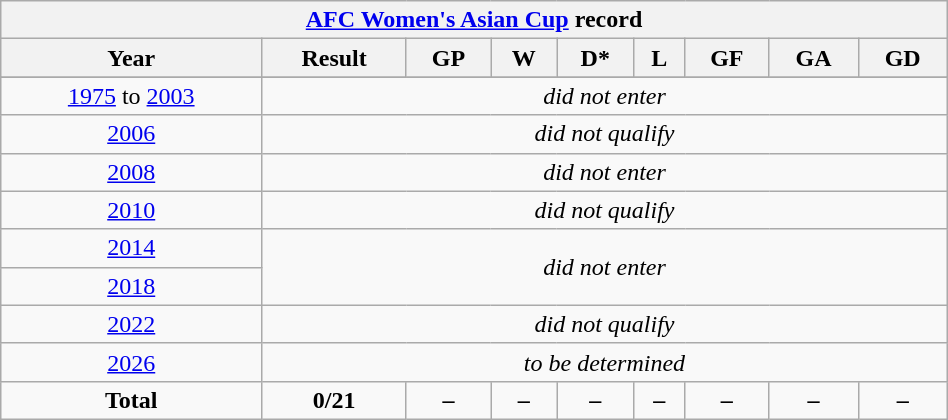<table class="wikitable" style="text-align: center; width:50%;">
<tr>
<th colspan=10><a href='#'>AFC Women's Asian Cup</a> record</th>
</tr>
<tr>
<th>Year</th>
<th>Result</th>
<th>GP</th>
<th>W</th>
<th>D*</th>
<th>L</th>
<th>GF</th>
<th>GA</th>
<th>GD</th>
</tr>
<tr>
</tr>
<tr>
<td> <a href='#'>1975</a> to  <a href='#'>2003</a></td>
<td colspan=9><em>did not enter</em></td>
</tr>
<tr>
<td> <a href='#'>2006</a></td>
<td colspan=9><em>did not qualify</em></td>
</tr>
<tr>
<td> <a href='#'>2008</a></td>
<td colspan=9><em>did not enter</em></td>
</tr>
<tr>
<td> <a href='#'>2010</a></td>
<td colspan=9><em>did not qualify</em></td>
</tr>
<tr>
<td> <a href='#'>2014</a></td>
<td colspan=9 rowspan=2><em>did not enter</em></td>
</tr>
<tr>
<td> <a href='#'>2018</a></td>
</tr>
<tr>
<td> <a href='#'>2022</a></td>
<td colspan=9><em>did not qualify</em></td>
</tr>
<tr>
<td> <a href='#'>2026</a></td>
<td colspan=9><em>to be determined</em></td>
</tr>
<tr>
<td><strong>Total</strong></td>
<td><strong>0/21</strong></td>
<td><strong>–</strong></td>
<td><strong>–</strong></td>
<td><strong>–</strong></td>
<td><strong>–</strong></td>
<td><strong>–</strong></td>
<td><strong>–</strong></td>
<td><strong>–</strong></td>
</tr>
</table>
